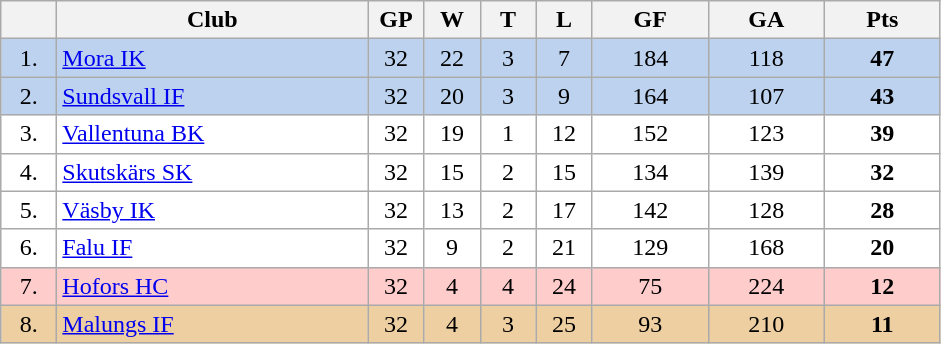<table class="wikitable">
<tr>
<th width="30"></th>
<th width="200">Club</th>
<th width="30">GP</th>
<th width="30">W</th>
<th width="30">T</th>
<th width="30">L</th>
<th width="70">GF</th>
<th width="70">GA</th>
<th width="70">Pts</th>
</tr>
<tr bgcolor="#BCD2EE" align="center">
<td>1.</td>
<td align="left"><a href='#'>Mora IK</a></td>
<td>32</td>
<td>22</td>
<td>3</td>
<td>7</td>
<td>184</td>
<td>118</td>
<td><strong>47</strong></td>
</tr>
<tr bgcolor="#BCD2EE" align="center">
<td>2.</td>
<td align="left"><a href='#'>Sundsvall IF</a></td>
<td>32</td>
<td>20</td>
<td>3</td>
<td>9</td>
<td>164</td>
<td>107</td>
<td><strong>43</strong></td>
</tr>
<tr bgcolor="#FFFFFF" align="center">
<td>3.</td>
<td align="left"><a href='#'>Vallentuna BK</a></td>
<td>32</td>
<td>19</td>
<td>1</td>
<td>12</td>
<td>152</td>
<td>123</td>
<td><strong>39</strong></td>
</tr>
<tr bgcolor="#FFFFFF" align="center">
<td>4.</td>
<td align="left"><a href='#'>Skutskärs SK</a></td>
<td>32</td>
<td>15</td>
<td>2</td>
<td>15</td>
<td>134</td>
<td>139</td>
<td><strong>32</strong></td>
</tr>
<tr bgcolor="#FFFFFF" align="center">
<td>5.</td>
<td align="left"><a href='#'>Väsby IK</a></td>
<td>32</td>
<td>13</td>
<td>2</td>
<td>17</td>
<td>142</td>
<td>128</td>
<td><strong>28</strong></td>
</tr>
<tr bgcolor="#FFFFFF" align="center">
<td>6.</td>
<td align="left"><a href='#'>Falu IF</a></td>
<td>32</td>
<td>9</td>
<td>2</td>
<td>21</td>
<td>129</td>
<td>168</td>
<td><strong>20</strong></td>
</tr>
<tr bgcolor="#FFCCCC" align="center">
<td>7.</td>
<td align="left"><a href='#'>Hofors HC</a></td>
<td>32</td>
<td>4</td>
<td>4</td>
<td>24</td>
<td>75</td>
<td>224</td>
<td><strong>12</strong></td>
</tr>
<tr bgcolor="#EECFA1" align="center">
<td>8.</td>
<td align="left"><a href='#'>Malungs IF</a></td>
<td>32</td>
<td>4</td>
<td>3</td>
<td>25</td>
<td>93</td>
<td>210</td>
<td><strong>11</strong></td>
</tr>
</table>
